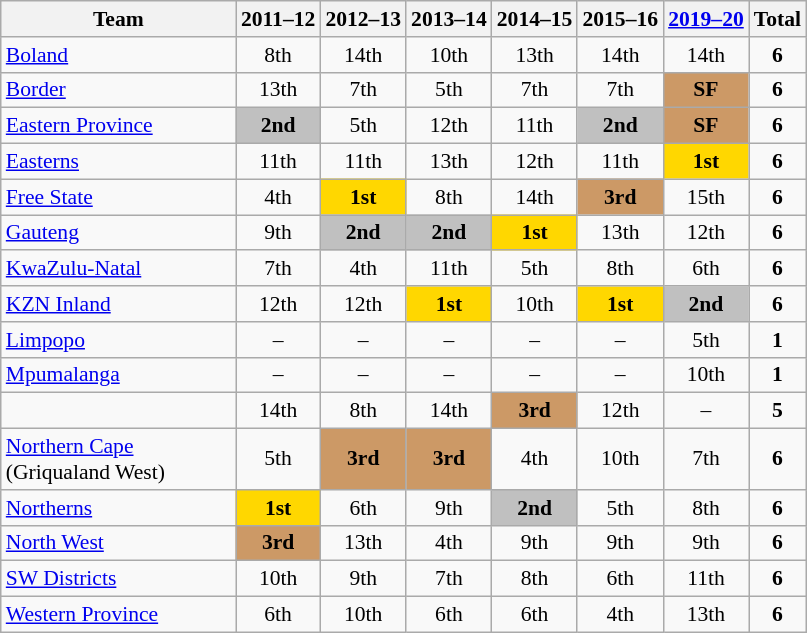<table class="wikitable" style="text-align:center; font-size:90%">
<tr>
<th width=150>Team</th>
<th>2011–12</th>
<th>2012–13</th>
<th>2013–14</th>
<th>2014–15</th>
<th>2015–16</th>
<th><a href='#'>2019–20</a></th>
<th>Total</th>
</tr>
<tr>
<td align=left><a href='#'>Boland</a></td>
<td>8th</td>
<td>14th</td>
<td>10th</td>
<td>13th</td>
<td>14th</td>
<td>14th</td>
<td><strong>6</strong></td>
</tr>
<tr>
<td align=left><a href='#'>Border</a></td>
<td>13th</td>
<td>7th</td>
<td>5th</td>
<td>7th</td>
<td>7th</td>
<td bgcolor=#cc9966><strong>SF</strong></td>
<td><strong>6</strong></td>
</tr>
<tr>
<td align=left><a href='#'>Eastern Province</a></td>
<td bgcolor=Silver><strong>2nd</strong></td>
<td>5th</td>
<td>12th</td>
<td>11th</td>
<td bgcolor=Silver><strong>2nd</strong></td>
<td bgcolor=#cc9966><strong>SF</strong></td>
<td><strong>6</strong></td>
</tr>
<tr>
<td align=left><a href='#'>Easterns</a></td>
<td>11th</td>
<td>11th</td>
<td>13th</td>
<td>12th</td>
<td>11th</td>
<td bgcolor=Gold><strong>1st</strong></td>
<td><strong>6</strong></td>
</tr>
<tr>
<td align=left><a href='#'>Free State</a></td>
<td>4th</td>
<td bgcolor=Gold><strong>1st</strong></td>
<td>8th</td>
<td>14th</td>
<td bgcolor=#cc9966><strong>3rd</strong></td>
<td>15th</td>
<td><strong>6</strong></td>
</tr>
<tr>
<td align=left><a href='#'>Gauteng</a></td>
<td>9th</td>
<td bgcolor=Silver><strong>2nd</strong></td>
<td bgcolor=Silver><strong>2nd</strong></td>
<td bgcolor=Gold><strong>1st</strong></td>
<td>13th</td>
<td>12th</td>
<td><strong>6</strong></td>
</tr>
<tr>
<td align=left><a href='#'>KwaZulu-Natal</a></td>
<td>7th</td>
<td>4th</td>
<td>11th</td>
<td>5th</td>
<td>8th</td>
<td>6th</td>
<td><strong>6</strong></td>
</tr>
<tr>
<td align=left><a href='#'>KZN Inland</a></td>
<td>12th</td>
<td>12th</td>
<td bgcolor=Gold><strong>1st</strong></td>
<td>10th</td>
<td bgcolor=Gold><strong>1st</strong></td>
<td bgcolor=Silver><strong>2nd</strong></td>
<td><strong>6</strong></td>
</tr>
<tr>
<td align=left><a href='#'>Limpopo</a></td>
<td>–</td>
<td>–</td>
<td>–</td>
<td>–</td>
<td>–</td>
<td>5th</td>
<td><strong>1</strong></td>
</tr>
<tr>
<td align=left><a href='#'>Mpumalanga</a></td>
<td>–</td>
<td>–</td>
<td>–</td>
<td>–</td>
<td>–</td>
<td>10th</td>
<td><strong>1</strong></td>
</tr>
<tr>
<td align=left></td>
<td>14th</td>
<td>8th</td>
<td>14th</td>
<td bgcolor=#cc9966><strong>3rd</strong></td>
<td>12th</td>
<td>–</td>
<td><strong>5</strong></td>
</tr>
<tr>
<td align=left><a href='#'>Northern Cape</a><br>(Griqualand West)</td>
<td>5th</td>
<td bgcolor=#cc9966><strong>3rd</strong></td>
<td bgcolor=#cc9966><strong>3rd</strong></td>
<td>4th</td>
<td>10th</td>
<td>7th</td>
<td><strong>6</strong></td>
</tr>
<tr>
<td align=left><a href='#'>Northerns</a></td>
<td bgcolor=Gold><strong>1st</strong></td>
<td>6th</td>
<td>9th</td>
<td bgcolor=Silver><strong>2nd</strong></td>
<td>5th</td>
<td>8th</td>
<td><strong>6</strong></td>
</tr>
<tr>
<td align=left><a href='#'>North West</a></td>
<td bgcolor=#cc9966><strong>3rd</strong></td>
<td>13th</td>
<td>4th</td>
<td>9th</td>
<td>9th</td>
<td>9th</td>
<td><strong>6</strong></td>
</tr>
<tr>
<td align=left><a href='#'>SW Districts</a></td>
<td>10th</td>
<td>9th</td>
<td>7th</td>
<td>8th</td>
<td>6th</td>
<td>11th</td>
<td><strong>6</strong></td>
</tr>
<tr>
<td align=left><a href='#'>Western Province</a></td>
<td>6th</td>
<td>10th</td>
<td>6th</td>
<td>6th</td>
<td>4th</td>
<td>13th</td>
<td><strong>6</strong></td>
</tr>
</table>
